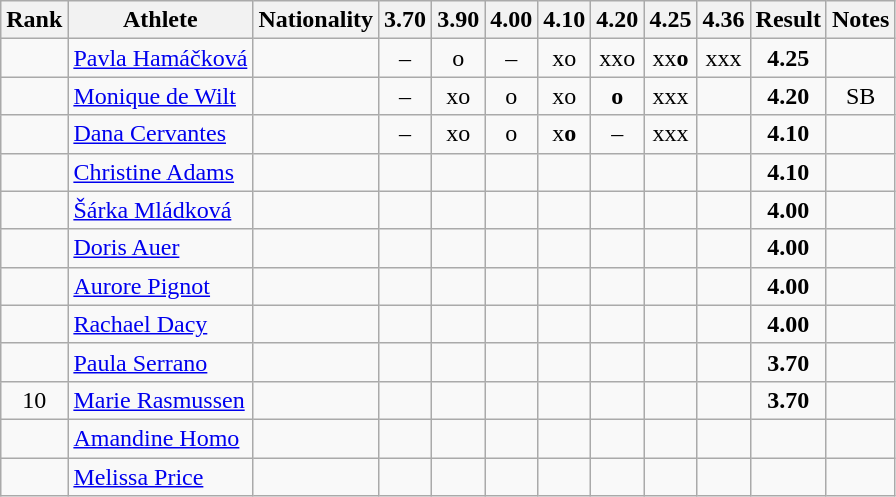<table class="wikitable sortable" style="text-align:center">
<tr>
<th>Rank</th>
<th>Athlete</th>
<th>Nationality</th>
<th>3.70</th>
<th>3.90</th>
<th>4.00</th>
<th>4.10</th>
<th>4.20</th>
<th>4.25</th>
<th>4.36</th>
<th>Result</th>
<th>Notes</th>
</tr>
<tr>
<td></td>
<td align=left><a href='#'>Pavla Hamáčková</a></td>
<td align=left></td>
<td>–</td>
<td>o</td>
<td>–</td>
<td>xo</td>
<td>xxo</td>
<td>xx<strong>o</strong></td>
<td>xxx</td>
<td><strong>4.25</strong></td>
<td></td>
</tr>
<tr>
<td></td>
<td align=left><a href='#'>Monique de Wilt</a></td>
<td align=left></td>
<td>–</td>
<td>xo</td>
<td>o</td>
<td>xo</td>
<td><strong>o</strong></td>
<td>xxx</td>
<td></td>
<td><strong>4.20</strong></td>
<td>SB</td>
</tr>
<tr>
<td></td>
<td align=left><a href='#'>Dana Cervantes</a></td>
<td align=left></td>
<td>–</td>
<td>xo</td>
<td>o</td>
<td>x<strong>o</strong></td>
<td>–</td>
<td>xxx</td>
<td></td>
<td><strong>4.10</strong></td>
<td></td>
</tr>
<tr>
<td></td>
<td align=left><a href='#'>Christine Adams</a></td>
<td align=left></td>
<td></td>
<td></td>
<td></td>
<td></td>
<td></td>
<td></td>
<td></td>
<td><strong>4.10</strong></td>
<td></td>
</tr>
<tr>
<td></td>
<td align=left><a href='#'>Šárka Mládková</a></td>
<td align=left></td>
<td></td>
<td></td>
<td></td>
<td></td>
<td></td>
<td></td>
<td></td>
<td><strong>4.00</strong></td>
<td></td>
</tr>
<tr>
<td></td>
<td align=left><a href='#'>Doris Auer</a></td>
<td align=left></td>
<td></td>
<td></td>
<td></td>
<td></td>
<td></td>
<td></td>
<td></td>
<td><strong>4.00</strong></td>
<td></td>
</tr>
<tr>
<td></td>
<td align=left><a href='#'>Aurore Pignot</a></td>
<td align=left></td>
<td></td>
<td></td>
<td></td>
<td></td>
<td></td>
<td></td>
<td></td>
<td><strong>4.00</strong></td>
<td></td>
</tr>
<tr>
<td></td>
<td align=left><a href='#'>Rachael Dacy</a></td>
<td align=left></td>
<td></td>
<td></td>
<td></td>
<td></td>
<td></td>
<td></td>
<td></td>
<td><strong>4.00</strong></td>
<td></td>
</tr>
<tr>
<td></td>
<td align=left><a href='#'>Paula Serrano</a></td>
<td align=left></td>
<td></td>
<td></td>
<td></td>
<td></td>
<td></td>
<td></td>
<td></td>
<td><strong>3.70</strong></td>
<td></td>
</tr>
<tr>
<td>10</td>
<td align=left><a href='#'>Marie Rasmussen</a></td>
<td align=left></td>
<td></td>
<td></td>
<td></td>
<td></td>
<td></td>
<td></td>
<td></td>
<td><strong>3.70</strong></td>
<td></td>
</tr>
<tr>
<td></td>
<td align=left><a href='#'>Amandine Homo</a></td>
<td align=left></td>
<td></td>
<td></td>
<td></td>
<td></td>
<td></td>
<td></td>
<td></td>
<td><strong></strong></td>
<td></td>
</tr>
<tr>
<td></td>
<td align=left><a href='#'>Melissa Price</a></td>
<td align=left></td>
<td></td>
<td></td>
<td></td>
<td></td>
<td></td>
<td></td>
<td></td>
<td><strong></strong></td>
<td></td>
</tr>
</table>
